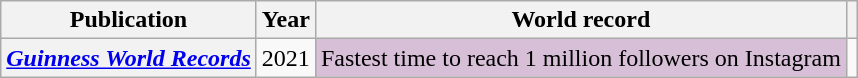<table class="wikitable plainrowheaders sortable">
<tr>
<th scope="col">Publication</th>
<th scope="col">Year</th>
<th scope="col">World record</th>
<th scope="col" class="unsortable"></th>
</tr>
<tr>
<th scope="row"><em><a href='#'>Guinness World Records</a></em></th>
<td style="text-align:center">2021</td>
<td style="background-color:#D8BFD8"> Fastest time to reach 1 million followers on Instagram</td>
<td style="text-align:center"></td>
</tr>
</table>
